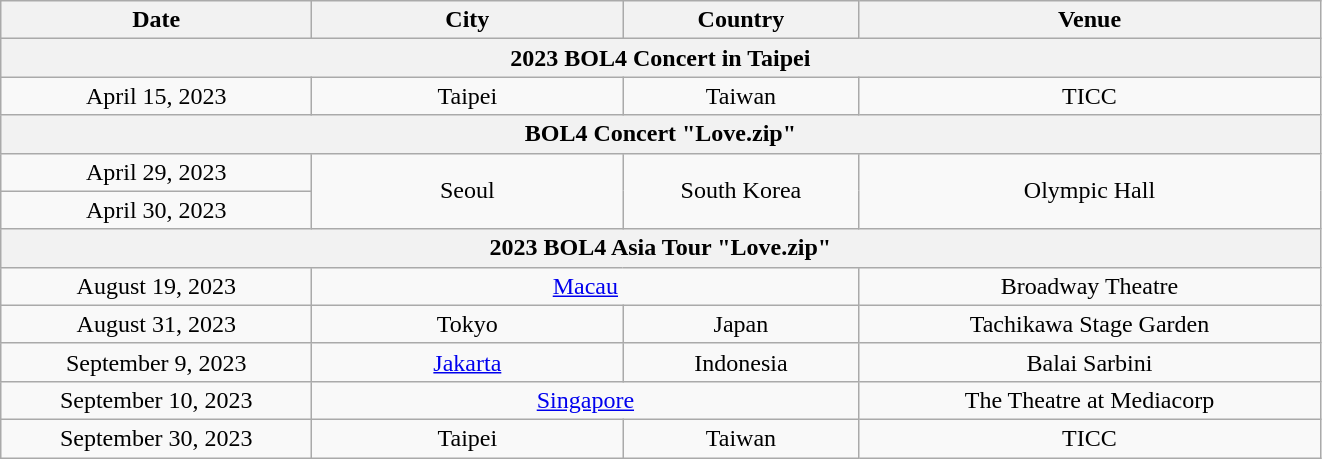<table class="wikitable" style="text-align:center;">
<tr>
<th width="200">Date</th>
<th width="200">City</th>
<th width="150">Country</th>
<th width="300">Venue</th>
</tr>
<tr>
<th colspan="4">2023 BOL4 Concert in Taipei</th>
</tr>
<tr>
<td>April 15, 2023</td>
<td>Taipei</td>
<td>Taiwan</td>
<td>TICC</td>
</tr>
<tr>
<th colspan="4"><strong>BOL4 Concert "Love.zip"</strong></th>
</tr>
<tr>
<td>April 29, 2023</td>
<td rowspan="2">Seoul</td>
<td rowspan="2">South Korea</td>
<td rowspan="2">Olympic Hall</td>
</tr>
<tr>
<td>April 30, 2023</td>
</tr>
<tr>
<th colspan="4"><strong>2023 BOL4 Asia Tour "Love.zip"</strong></th>
</tr>
<tr>
<td>August 19, 2023</td>
<td colspan="2"><a href='#'>Macau</a></td>
<td>Broadway Theatre</td>
</tr>
<tr>
<td>August 31, 2023</td>
<td>Tokyo</td>
<td>Japan</td>
<td>Tachikawa Stage Garden</td>
</tr>
<tr>
<td>September 9, 2023</td>
<td><a href='#'>Jakarta</a></td>
<td>Indonesia</td>
<td>Balai Sarbini</td>
</tr>
<tr>
<td>September 10, 2023</td>
<td colspan="2"><a href='#'>Singapore</a></td>
<td>The Theatre at Mediacorp</td>
</tr>
<tr>
<td>September 30, 2023</td>
<td>Taipei</td>
<td>Taiwan</td>
<td>TICC</td>
</tr>
</table>
